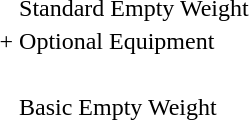<table>
<tr>
<td></td>
<td>Standard Empty Weight</td>
</tr>
<tr>
<td>+</td>
<td>Optional Equipment</td>
</tr>
<tr>
<td colspan=2><br></td>
</tr>
<tr>
<td></td>
<td>Basic Empty Weight</td>
</tr>
</table>
